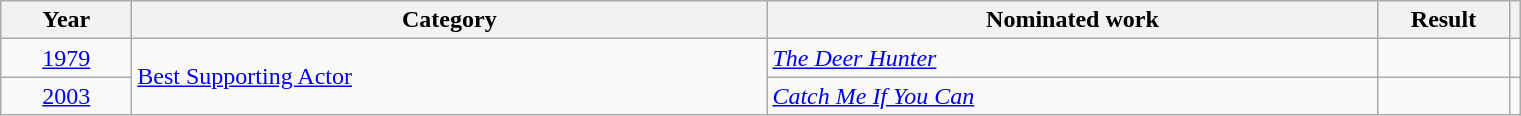<table class=wikitable>
<tr>
<th scope="col" style="width:5em;">Year</th>
<th scope="col" style="width:26em;">Category</th>
<th scope="col" style="width:25em;">Nominated work</th>
<th scope="col" style="width:5em;">Result</th>
<th></th>
</tr>
<tr>
<td style="text-align:center;"><a href='#'>1979</a></td>
<td rowspan="2"><a href='#'>Best Supporting Actor</a></td>
<td><em><a href='#'>The Deer Hunter</a></em></td>
<td></td>
<td style="text-align:center;"></td>
</tr>
<tr>
<td style="text-align:center;"><a href='#'>2003</a></td>
<td><em><a href='#'>Catch Me If You Can</a></em></td>
<td></td>
<td style="text-align:center;"></td>
</tr>
</table>
